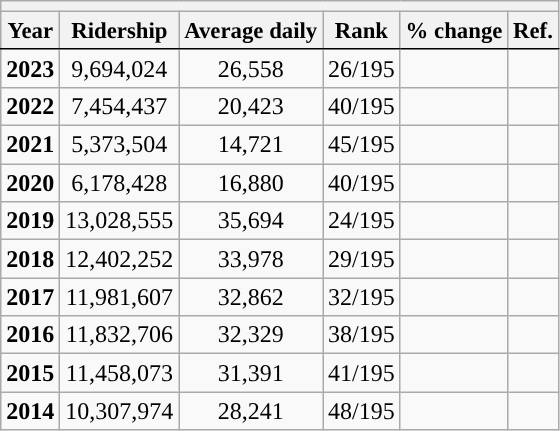<table class="wikitable sortable" style="text-align:right;">
<tr>
<th colspan="6" style="background-color:#"></th>
</tr>
<tr style="font-size:95%; text-align:center">
<th style="border-bottom:1px solid black">Year</th>
<th style="border-bottom:1px solid black">Ridership</th>
<th style="border-bottom:1px solid black">Average daily</th>
<th style="border-bottom:1px solid black">Rank</th>
<th style="border-bottom:1px solid black">% change</th>
<th style="border-bottom:1px solid black">Ref.</th>
</tr>
<tr style="text-align:center;">
<td><strong>2023</strong></td>
<td>9,694,024</td>
<td>26,558</td>
<td>26/195</td>
<td></td>
<td></td>
</tr>
<tr style="text-align:center;">
<td><strong>2022</strong></td>
<td>7,454,437</td>
<td>20,423</td>
<td>40/195</td>
<td></td>
<td></td>
</tr>
<tr style="text-align:center;">
<td><strong>2021</strong></td>
<td>5,373,504</td>
<td>14,721</td>
<td>45/195</td>
<td></td>
<td></td>
</tr>
<tr style="text-align:center;">
<td><strong>2020</strong></td>
<td>6,178,428</td>
<td>16,880</td>
<td>40/195</td>
<td></td>
<td></td>
</tr>
<tr style="text-align:center;">
<td><strong>2019</strong></td>
<td>13,028,555</td>
<td>35,694</td>
<td>24/195</td>
<td></td>
<td></td>
</tr>
<tr style="text-align:center;">
<td><strong>2018</strong></td>
<td>12,402,252</td>
<td>33,978</td>
<td>29/195</td>
<td></td>
<td></td>
</tr>
<tr style="text-align:center;">
<td><strong>2017</strong></td>
<td>11,981,607</td>
<td>32,862</td>
<td>32/195</td>
<td></td>
<td></td>
</tr>
<tr style="text-align:center;">
<td><strong>2016</strong></td>
<td>11,832,706</td>
<td>32,329</td>
<td>38/195</td>
<td></td>
<td></td>
</tr>
<tr style="text-align:center;">
<td><strong>2015</strong></td>
<td>11,458,073</td>
<td>31,391</td>
<td>41/195</td>
<td></td>
<td></td>
</tr>
<tr style="text-align:center;">
<td><strong>2014</strong></td>
<td>10,307,974</td>
<td>28,241</td>
<td>48/195</td>
<td></td>
<td></td>
</tr>
</table>
